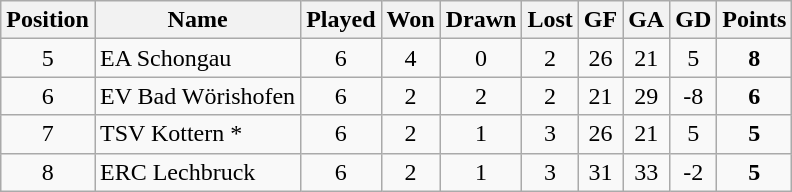<table class="wikitable">
<tr align="center">
<th>Position</th>
<th>Name</th>
<th>Played</th>
<th>Won</th>
<th>Drawn</th>
<th>Lost</th>
<th>GF</th>
<th>GA</th>
<th>GD</th>
<th>Points</th>
</tr>
<tr align="center">
<td>5</td>
<td align="left">EA Schongau</td>
<td>6</td>
<td>4</td>
<td>0</td>
<td>2</td>
<td>26</td>
<td>21</td>
<td>5</td>
<td><strong>8</strong></td>
</tr>
<tr align="center">
<td>6</td>
<td align="left">EV Bad Wörishofen</td>
<td>6</td>
<td>2</td>
<td>2</td>
<td>2</td>
<td>21</td>
<td>29</td>
<td>-8</td>
<td><strong>6</strong></td>
</tr>
<tr align="center">
<td>7</td>
<td align="left">TSV Kottern *</td>
<td>6</td>
<td>2</td>
<td>1</td>
<td>3</td>
<td>26</td>
<td>21</td>
<td>5</td>
<td><strong>5</strong></td>
</tr>
<tr align="center">
<td>8</td>
<td align="left">ERC Lechbruck</td>
<td>6</td>
<td>2</td>
<td>1</td>
<td>3</td>
<td>31</td>
<td>33</td>
<td>-2</td>
<td><strong>5</strong></td>
</tr>
</table>
